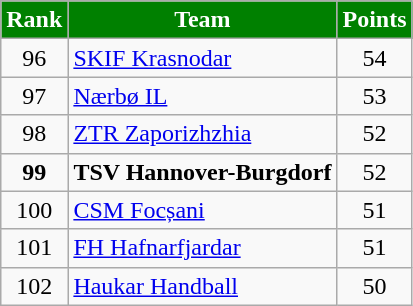<table class="wikitable" style="text-align: center;">
<tr>
<th style="color:#FFFFFF; background:#008000">Rank</th>
<th style="color:#FFFFFF; background:#008000">Team</th>
<th style="color:#FFFFFF; background:#008000">Points</th>
</tr>
<tr>
<td>96</td>
<td align=left> <a href='#'>SKIF Krasnodar</a></td>
<td>54</td>
</tr>
<tr>
<td>97</td>
<td align=left> <a href='#'>Nærbø IL</a></td>
<td>53</td>
</tr>
<tr>
<td>98</td>
<td align=left> <a href='#'>ZTR Zaporizhzhia</a></td>
<td>52</td>
</tr>
<tr>
<td><strong>99</strong></td>
<td align=left> <strong>TSV Hannover-Burgdorf</strong></td>
<td>52</td>
</tr>
<tr>
<td>100</td>
<td align=left> <a href='#'>CSM Focșani</a></td>
<td>51</td>
</tr>
<tr>
<td>101</td>
<td align=left> <a href='#'>FH Hafnarfjardar</a></td>
<td>51</td>
</tr>
<tr>
<td>102</td>
<td align=left> <a href='#'>Haukar Handball</a></td>
<td>50</td>
</tr>
</table>
